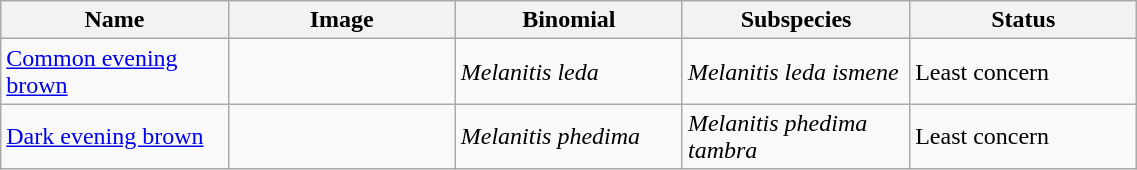<table width=60% class="wikitable">
<tr>
<th>Name</th>
<th width="20%">Image</th>
<th width="20%">Binomial</th>
<th width=20%>Subspecies</th>
<th width=20%>Status</th>
</tr>
<tr>
<td><a href='#'>Common evening brown</a></td>
<td><br></td>
<td><em>Melanitis leda</em></td>
<td><em>Melanitis leda ismene</em></td>
<td>Least concern</td>
</tr>
<tr>
<td><a href='#'>Dark evening brown</a></td>
<td><br>
</td>
<td><em>Melanitis phedima</em></td>
<td><em>Melanitis phedima tambra</em></td>
<td>Least concern</td>
</tr>
</table>
